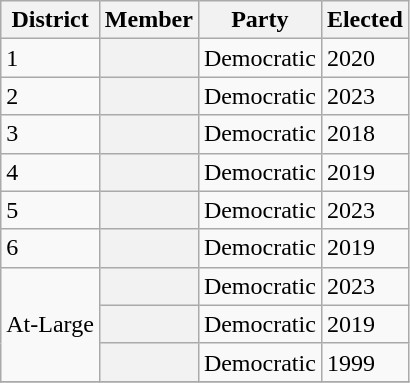<table class="wikitable sortable plainrowheaders">
<tr>
<th>District</th>
<th>Member</th>
<th>Party</th>
<th>Elected</th>
</tr>
<tr>
<td>1</td>
<th scope="row"></th>
<td>Democratic</td>
<td>2020</td>
</tr>
<tr>
<td>2</td>
<th scope="row"></th>
<td>Democratic</td>
<td>2023</td>
</tr>
<tr>
<td>3</td>
<th scope="row"></th>
<td>Democratic</td>
<td>2018</td>
</tr>
<tr>
<td>4</td>
<th scope="row"></th>
<td>Democratic</td>
<td>2019</td>
</tr>
<tr>
<td>5</td>
<th scope="row"></th>
<td>Democratic</td>
<td>2023</td>
</tr>
<tr>
<td>6</td>
<th scope="row"></th>
<td>Democratic</td>
<td>2019</td>
</tr>
<tr>
<td rowspan=3>At-Large</td>
<th scope="row"></th>
<td>Democratic</td>
<td>2023</td>
</tr>
<tr>
<th scope="row"></th>
<td>Democratic</td>
<td>2019</td>
</tr>
<tr>
<th scope="row"></th>
<td>Democratic</td>
<td>1999</td>
</tr>
<tr>
</tr>
</table>
